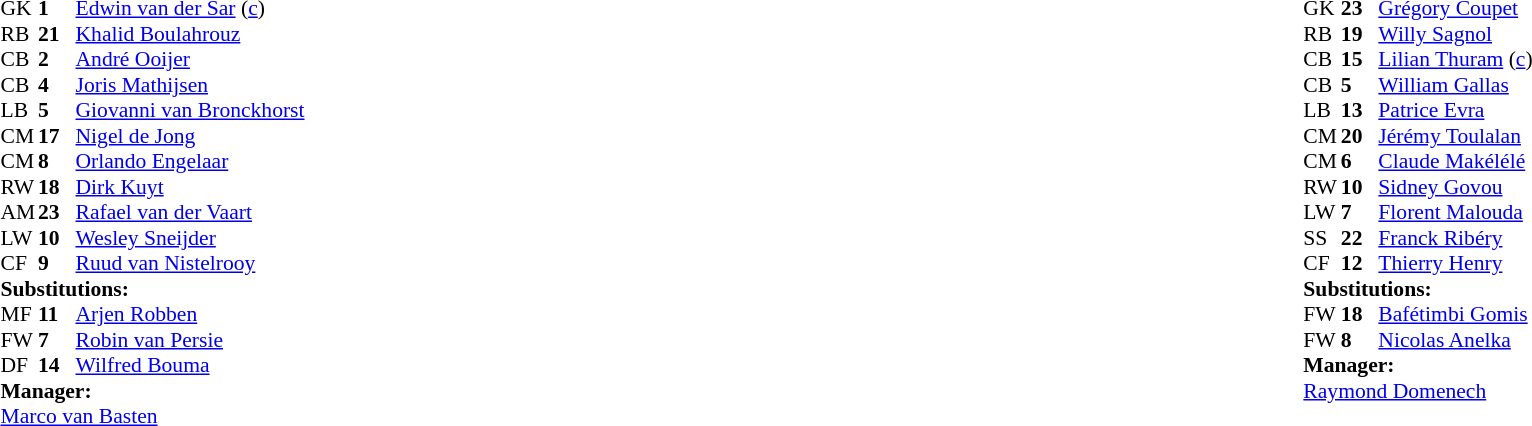<table style="width:100%;">
<tr>
<td style="vertical-align:top; width:40%;"><br><table style="font-size:90%" cellspacing="0" cellpadding="0">
<tr>
<th width="25"></th>
<th width="25"></th>
</tr>
<tr>
<td>GK</td>
<td><strong>1</strong></td>
<td><a href='#'>Edwin van der Sar</a> (<a href='#'>c</a>)</td>
</tr>
<tr>
<td>RB</td>
<td><strong>21</strong></td>
<td><a href='#'>Khalid Boulahrouz</a></td>
</tr>
<tr>
<td>CB</td>
<td><strong>2</strong></td>
<td><a href='#'>André Ooijer</a></td>
<td></td>
</tr>
<tr>
<td>CB</td>
<td><strong>4</strong></td>
<td><a href='#'>Joris Mathijsen</a></td>
</tr>
<tr>
<td>LB</td>
<td><strong>5</strong></td>
<td><a href='#'>Giovanni van Bronckhorst</a></td>
</tr>
<tr>
<td>CM</td>
<td><strong>17</strong></td>
<td><a href='#'>Nigel de Jong</a></td>
</tr>
<tr>
<td>CM</td>
<td><strong>8</strong></td>
<td><a href='#'>Orlando Engelaar</a></td>
<td></td>
<td></td>
</tr>
<tr>
<td>RW</td>
<td><strong>18</strong></td>
<td><a href='#'>Dirk Kuyt</a></td>
<td></td>
<td></td>
</tr>
<tr>
<td>AM</td>
<td><strong>23</strong></td>
<td><a href='#'>Rafael van der Vaart</a></td>
<td></td>
<td></td>
</tr>
<tr>
<td>LW</td>
<td><strong>10</strong></td>
<td><a href='#'>Wesley Sneijder</a></td>
</tr>
<tr>
<td>CF</td>
<td><strong>9</strong></td>
<td><a href='#'>Ruud van Nistelrooy</a></td>
</tr>
<tr>
<td colspan=3><strong>Substitutions:</strong></td>
</tr>
<tr>
<td>MF</td>
<td><strong>11</strong></td>
<td><a href='#'>Arjen Robben</a></td>
<td></td>
<td></td>
</tr>
<tr>
<td>FW</td>
<td><strong>7</strong></td>
<td><a href='#'>Robin van Persie</a></td>
<td></td>
<td></td>
</tr>
<tr>
<td>DF</td>
<td><strong>14</strong></td>
<td><a href='#'>Wilfred Bouma</a></td>
<td></td>
<td></td>
</tr>
<tr>
<td colspan=3><strong>Manager:</strong></td>
</tr>
<tr>
<td colspan=3><a href='#'>Marco van Basten</a></td>
</tr>
</table>
</td>
<td valign="top"></td>
<td style="vertical-align:top; width:50%;"><br><table style="font-size:90%; margin:auto;" cellspacing="0" cellpadding="0">
<tr>
<th width=25></th>
<th width=25></th>
</tr>
<tr>
<td>GK</td>
<td><strong>23</strong></td>
<td><a href='#'>Grégory Coupet</a></td>
</tr>
<tr>
<td>RB</td>
<td><strong>19</strong></td>
<td><a href='#'>Willy Sagnol</a></td>
</tr>
<tr>
<td>CB</td>
<td><strong>15</strong></td>
<td><a href='#'>Lilian Thuram</a> (<a href='#'>c</a>)</td>
</tr>
<tr>
<td>CB</td>
<td><strong>5</strong></td>
<td><a href='#'>William Gallas</a></td>
</tr>
<tr>
<td>LB</td>
<td><strong>13</strong></td>
<td><a href='#'>Patrice Evra</a></td>
</tr>
<tr>
<td>CM</td>
<td><strong>20</strong></td>
<td><a href='#'>Jérémy Toulalan</a></td>
<td></td>
</tr>
<tr>
<td>CM</td>
<td><strong>6</strong></td>
<td><a href='#'>Claude Makélélé</a></td>
<td></td>
</tr>
<tr>
<td>RW</td>
<td><strong>10</strong></td>
<td><a href='#'>Sidney Govou</a></td>
<td></td>
<td></td>
</tr>
<tr>
<td>LW</td>
<td><strong>7</strong></td>
<td><a href='#'>Florent Malouda</a></td>
<td></td>
<td></td>
</tr>
<tr>
<td>SS</td>
<td><strong>22</strong></td>
<td><a href='#'>Franck Ribéry</a></td>
</tr>
<tr>
<td>CF</td>
<td><strong>12</strong></td>
<td><a href='#'>Thierry Henry</a></td>
</tr>
<tr>
<td colspan=3><strong>Substitutions:</strong></td>
</tr>
<tr>
<td>FW</td>
<td><strong>18</strong></td>
<td><a href='#'>Bafétimbi Gomis</a></td>
<td></td>
<td></td>
</tr>
<tr>
<td>FW</td>
<td><strong>8</strong></td>
<td><a href='#'>Nicolas Anelka</a></td>
<td></td>
<td></td>
</tr>
<tr>
<td colspan=3><strong>Manager:</strong></td>
</tr>
<tr>
<td colspan=3><a href='#'>Raymond Domenech</a></td>
</tr>
</table>
</td>
</tr>
</table>
